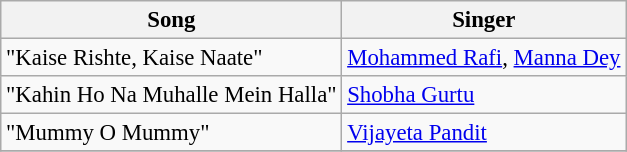<table class="wikitable" style="font-size:95%;">
<tr>
<th>Song</th>
<th>Singer</th>
</tr>
<tr>
<td>"Kaise Rishte, Kaise Naate"</td>
<td><a href='#'>Mohammed Rafi</a>, <a href='#'>Manna Dey</a></td>
</tr>
<tr>
<td>"Kahin Ho Na Muhalle Mein Halla"</td>
<td><a href='#'>Shobha Gurtu</a></td>
</tr>
<tr>
<td>"Mummy O Mummy"</td>
<td><a href='#'>Vijayeta Pandit</a></td>
</tr>
<tr>
</tr>
</table>
